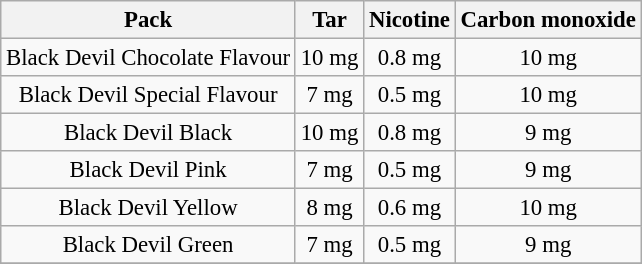<table class="wikitable" style="font-size: 95%;text-align:center">
<tr>
<th>Pack</th>
<th>Tar</th>
<th>Nicotine</th>
<th>Carbon monoxide</th>
</tr>
<tr>
<td>Black Devil Chocolate Flavour</td>
<td>10 mg</td>
<td>0.8 mg</td>
<td>10 mg</td>
</tr>
<tr>
<td>Black Devil Special Flavour</td>
<td>7 mg</td>
<td>0.5 mg</td>
<td>10 mg</td>
</tr>
<tr>
<td>Black Devil Black</td>
<td>10 mg</td>
<td>0.8 mg</td>
<td>9 mg</td>
</tr>
<tr>
<td>Black Devil Pink</td>
<td>7 mg</td>
<td>0.5 mg</td>
<td>9 mg</td>
</tr>
<tr>
<td>Black Devil Yellow</td>
<td>8 mg</td>
<td>0.6 mg</td>
<td>10 mg</td>
</tr>
<tr>
<td>Black Devil Green</td>
<td>7 mg</td>
<td>0.5 mg</td>
<td>9 mg</td>
</tr>
<tr>
</tr>
</table>
